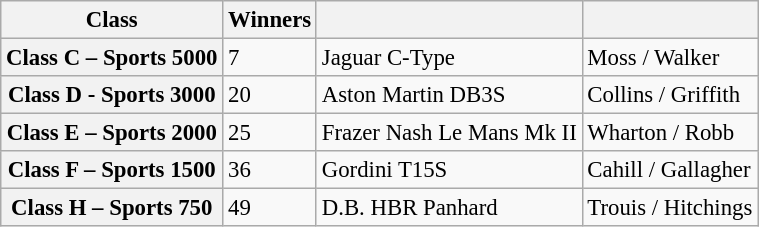<table class="wikitable" style="font-size: 95%">
<tr>
<th>Class</th>
<th>Winners</th>
<th></th>
<th></th>
</tr>
<tr>
<th>Class C – Sports 5000</th>
<td>7</td>
<td>Jaguar C-Type</td>
<td>Moss / Walker</td>
</tr>
<tr>
<th>Class D - Sports 3000</th>
<td>20</td>
<td>Aston Martin DB3S</td>
<td>Collins / Griffith</td>
</tr>
<tr>
<th>Class E – Sports 2000</th>
<td>25</td>
<td>Frazer Nash Le Mans Mk II</td>
<td>Wharton / Robb</td>
</tr>
<tr>
<th>Class F – Sports 1500</th>
<td>36</td>
<td>Gordini T15S</td>
<td>Cahill / Gallagher</td>
</tr>
<tr>
<th>Class H – Sports 750</th>
<td>49</td>
<td>D.B. HBR Panhard</td>
<td>Trouis / Hitchings</td>
</tr>
</table>
